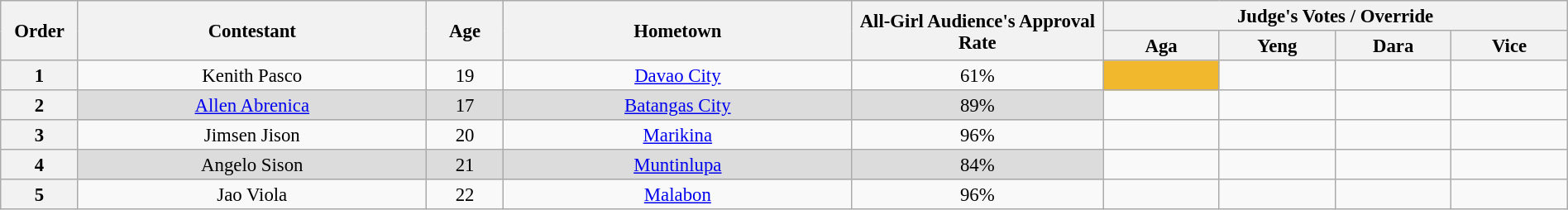<table class="wikitable" style="text-align:center; line-height:17px; width:100%; font-size: 95%;">
<tr>
<th scope="col" rowspan="2" style="width:04%;">Order</th>
<th scope="col" rowspan="2" style="width:18%;">Contestant</th>
<th scope="col" rowspan="2" style="width:04%;">Age</th>
<th scope="col" rowspan="2" style="width:18%;">Hometown</th>
<th scope="col" rowspan="2" style="width:13%;">All-Girl Audience's Approval Rate</th>
<th scope="col" colspan="4" style="width:28%;">Judge's Votes / Override</th>
</tr>
<tr>
<th style="width:06%;">Aga</th>
<th style="width:06%;">Yeng</th>
<th style="width:06%;">Dara</th>
<th style="width:06%;">Vice</th>
</tr>
<tr>
<th>1</th>
<td>Kenith Pasco</td>
<td>19</td>
<td><a href='#'>Davao City</a></td>
<td>61%</td>
<td style="background:#F1B82D;"><strong></strong></td>
<td><strong></strong></td>
<td><strong></strong></td>
<td><strong></strong></td>
</tr>
<tr>
<th>2</th>
<td style="background:#DCDCDC;"><a href='#'>Allen Abrenica</a></td>
<td style="background:#DCDCDC;">17</td>
<td style="background:#DCDCDC;"><a href='#'>Batangas City</a></td>
<td style="background:#DCDCDC;">89%</td>
<td><strong></strong></td>
<td><strong></strong></td>
<td><strong></strong></td>
<td><strong></strong></td>
</tr>
<tr>
<th>3</th>
<td>Jimsen Jison</td>
<td>20</td>
<td><a href='#'>Marikina</a></td>
<td>96%</td>
<td><strong></strong></td>
<td><strong></strong></td>
<td><strong></strong></td>
<td><strong></strong></td>
</tr>
<tr>
<th>4</th>
<td style="background:#DCDCDC;">Angelo Sison</td>
<td style="background:#DCDCDC;">21</td>
<td style="background:#DCDCDC;"><a href='#'>Muntinlupa</a></td>
<td style="background:#DCDCDC;">84%</td>
<td><strong></strong></td>
<td><strong></strong></td>
<td><strong></strong></td>
<td><strong></strong></td>
</tr>
<tr>
<th>5</th>
<td>Jao Viola</td>
<td>22</td>
<td><a href='#'>Malabon</a></td>
<td>96%</td>
<td><strong></strong></td>
<td><strong></strong></td>
<td><strong></strong></td>
<td><strong></strong></td>
</tr>
</table>
